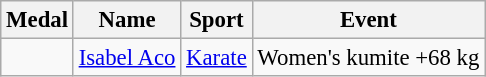<table class="wikitable sortable" style="font-size: 95%;">
<tr>
<th>Medal</th>
<th>Name</th>
<th>Sport</th>
<th>Event</th>
</tr>
<tr>
<td></td>
<td><a href='#'>Isabel Aco</a></td>
<td><a href='#'>Karate</a></td>
<td>Women's kumite +68 kg</td>
</tr>
</table>
